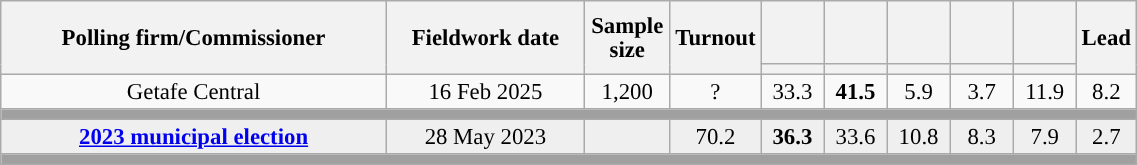<table class="wikitable collapsible collapsed" style="text-align:center; font-size:95%; line-height:16px;">
<tr style="height:42px;">
<th style="width:250px;" rowspan="2">Polling firm/Commissioner</th>
<th style="width:125px;" rowspan="2">Fieldwork date</th>
<th style="width:50px;" rowspan="2">Sample size</th>
<th style="width:45px;" rowspan="2">Turnout</th>
<th style="width:35px;"></th>
<th style="width:35px;"></th>
<th style="width:35px;"></th>
<th style="width:35px;"></th>
<th style="width:35px;"></th>
<th style="width:30px;" rowspan="2">Lead</th>
</tr>
<tr>
<th style="color:inherit;background:"></th>
<th style="color:inherit;background:"></th>
<th style="color:inherit;background:"></th>
<th style="color:inherit;background:"></th>
<th style="color:inherit;background:"></th>
</tr>
<tr>
<td>Getafe Central</td>
<td>16 Feb 2025</td>
<td>1,200</td>
<td>?</td>
<td>33.3<br></td>
<td><strong>41.5</strong><br></td>
<td>5.9<br></td>
<td>3.7<br></td>
<td>11.9<br></td>
<td style="background:">8.2</td>
</tr>
<tr>
<td colspan="10" style="background:#A0A0A0"></td>
</tr>
<tr style="background:#EFEFEF;">
<td><strong><a href='#'>2023 municipal election</a></strong></td>
<td>28 May 2023</td>
<td></td>
<td>70.2</td>
<td><strong>36.3</strong><br></td>
<td>33.6<br></td>
<td>10.8<br></td>
<td>8.3<br></td>
<td>7.9<br></td>
<td style="background:">2.7</td>
</tr>
<tr>
<td colspan="10" style="background:#A0A0A0"></td>
</tr>
</table>
